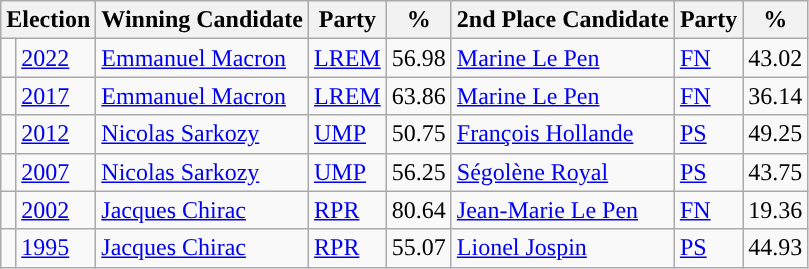<table class="wikitable">
<tr>
<th colspan="2">Election</th>
<th>Winning Candidate</th>
<th>Party</th>
<th>%</th>
<th>2nd Place Candidate</th>
<th>Party</th>
<th>%</th>
</tr>
<tr>
<td style="background-color: "></td>
<td><a href='#'>2022</a></td>
<td><a href='#'>Emmanuel Macron</a></td>
<td><a href='#'>LREM</a></td>
<td>56.98</td>
<td><a href='#'>Marine Le Pen</a></td>
<td><a href='#'>FN</a></td>
<td>43.02</td>
</tr>
<tr>
<td style="background-color: "></td>
<td><a href='#'>2017</a></td>
<td><a href='#'>Emmanuel Macron</a></td>
<td><a href='#'>LREM</a></td>
<td>63.86</td>
<td><a href='#'>Marine Le Pen</a></td>
<td><a href='#'>FN</a></td>
<td>36.14</td>
</tr>
<tr>
<td style="background-color: "></td>
<td><a href='#'>2012</a></td>
<td><a href='#'>Nicolas Sarkozy</a></td>
<td><a href='#'>UMP</a></td>
<td>50.75</td>
<td><a href='#'>François Hollande</a></td>
<td><a href='#'>PS</a></td>
<td>49.25</td>
</tr>
<tr>
<td style="background-color: "></td>
<td><a href='#'>2007</a></td>
<td><a href='#'>Nicolas Sarkozy</a></td>
<td><a href='#'>UMP</a></td>
<td>56.25</td>
<td><a href='#'>Ségolène Royal</a></td>
<td><a href='#'>PS</a></td>
<td>43.75</td>
</tr>
<tr>
<td style="background-color: "></td>
<td><a href='#'>2002</a></td>
<td><a href='#'>Jacques Chirac</a></td>
<td><a href='#'>RPR</a></td>
<td>80.64</td>
<td><a href='#'>Jean-Marie Le Pen</a></td>
<td><a href='#'>FN</a></td>
<td>19.36</td>
</tr>
<tr>
<td style="background-color: "></td>
<td><a href='#'>1995</a></td>
<td><a href='#'>Jacques Chirac</a></td>
<td><a href='#'>RPR</a></td>
<td>55.07</td>
<td><a href='#'>Lionel Jospin</a></td>
<td><a href='#'>PS</a></td>
<td>44.93</td>
</tr>
</table>
